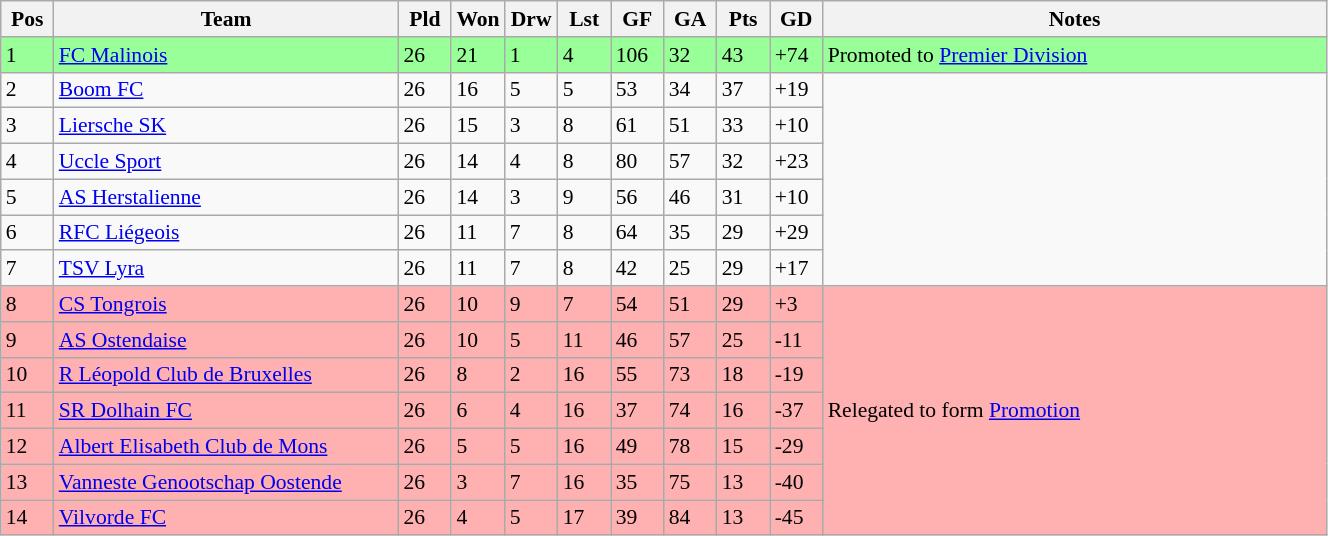<table class="wikitable" width=70% style="font-size:90%">
<tr>
<th width=4%><strong>Pos</strong></th>
<th width=26%><strong>Team</strong></th>
<th width=4%><strong>Pld</strong></th>
<th width=4%><strong>Won</strong></th>
<th width=4%><strong>Drw</strong></th>
<th width=4%><strong>Lst</strong></th>
<th width=4%><strong>GF</strong></th>
<th width=4%><strong>GA</strong></th>
<th width=4%><strong>Pts</strong></th>
<th width=4%><strong>GD</strong></th>
<th width=38%><strong>Notes</strong></th>
</tr>
<tr bgcolor=#99ff99>
<td>1</td>
<td><a href='#'>FC Malinois</a></td>
<td>26</td>
<td>21</td>
<td>1</td>
<td>4</td>
<td>106</td>
<td>32</td>
<td>43</td>
<td>+74</td>
<td>Promoted to <a href='#'>Premier Division</a></td>
</tr>
<tr>
<td>2</td>
<td><a href='#'>Boom FC</a></td>
<td>26</td>
<td>16</td>
<td>5</td>
<td>5</td>
<td>53</td>
<td>34</td>
<td>37</td>
<td>+19</td>
</tr>
<tr>
<td>3</td>
<td><a href='#'>Liersche SK</a></td>
<td>26</td>
<td>15</td>
<td>3</td>
<td>8</td>
<td>61</td>
<td>51</td>
<td>33</td>
<td>+10</td>
</tr>
<tr>
<td>4</td>
<td><a href='#'>Uccle Sport</a></td>
<td>26</td>
<td>14</td>
<td>4</td>
<td>8</td>
<td>80</td>
<td>57</td>
<td>32</td>
<td>+23</td>
</tr>
<tr>
<td>5</td>
<td><a href='#'>AS Herstalienne</a></td>
<td>26</td>
<td>14</td>
<td>3</td>
<td>9</td>
<td>56</td>
<td>46</td>
<td>31</td>
<td>+10</td>
</tr>
<tr>
<td>6</td>
<td><a href='#'>RFC Liégeois</a></td>
<td>26</td>
<td>11</td>
<td>7</td>
<td>8</td>
<td>64</td>
<td>35</td>
<td>29</td>
<td>+29</td>
</tr>
<tr>
<td>7</td>
<td><a href='#'>TSV Lyra</a></td>
<td>26</td>
<td>11</td>
<td>7</td>
<td>8</td>
<td>42</td>
<td>25</td>
<td>29</td>
<td>+17</td>
</tr>
<tr bgcolor=#ffb0b0>
<td>8</td>
<td><a href='#'>CS Tongrois</a></td>
<td>26</td>
<td>10</td>
<td>9</td>
<td>7</td>
<td>54</td>
<td>51</td>
<td>29</td>
<td>+3</td>
<td rowspan=7>Relegated to form <a href='#'>Promotion</a></td>
</tr>
<tr bgcolor=#ffb0b0>
<td>9</td>
<td><a href='#'>AS Ostendaise</a></td>
<td>26</td>
<td>10</td>
<td>5</td>
<td>11</td>
<td>46</td>
<td>57</td>
<td>25</td>
<td>-11</td>
</tr>
<tr bgcolor=#ffb0b0>
<td>10</td>
<td><a href='#'>R Léopold Club de Bruxelles</a></td>
<td>26</td>
<td>8</td>
<td>2</td>
<td>16</td>
<td>55</td>
<td>73</td>
<td>18</td>
<td>-19</td>
</tr>
<tr bgcolor=#ffb0b0>
<td>11</td>
<td><a href='#'>SR Dolhain FC</a></td>
<td>26</td>
<td>6</td>
<td>4</td>
<td>16</td>
<td>37</td>
<td>74</td>
<td>16</td>
<td>-37</td>
</tr>
<tr bgcolor=#ffb0b0>
<td>12</td>
<td><a href='#'>Albert Elisabeth Club de Mons</a></td>
<td>26</td>
<td>5</td>
<td>5</td>
<td>16</td>
<td>49</td>
<td>78</td>
<td>15</td>
<td>-29</td>
</tr>
<tr bgcolor=#ffb0b0>
<td>13</td>
<td><a href='#'>Vanneste Genootschap Oostende</a></td>
<td>26</td>
<td>3</td>
<td>7</td>
<td>16</td>
<td>35</td>
<td>75</td>
<td>13</td>
<td>-40</td>
</tr>
<tr bgcolor=#ffb0b0>
<td>14</td>
<td><a href='#'>Vilvorde FC</a></td>
<td>26</td>
<td>4</td>
<td>5</td>
<td>17</td>
<td>39</td>
<td>84</td>
<td>13</td>
<td>-45</td>
</tr>
</table>
